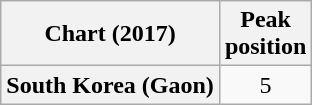<table class="wikitable plainrowheaders" style="text-align:center">
<tr>
<th>Chart (2017)</th>
<th>Peak<br>position</th>
</tr>
<tr>
<th scope="row">South Korea (Gaon)</th>
<td>5</td>
</tr>
</table>
